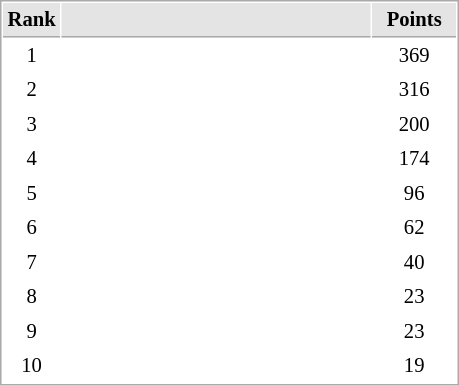<table cellspacing="1" cellpadding="3" style="border:1px solid #AAAAAA;font-size:86%">
<tr style="background-color: #E4E4E4;">
<th style="border-bottom:1px solid #AAAAAA" width=10>Rank</th>
<th style="border-bottom:1px solid #AAAAAA" width=200></th>
<th style="border-bottom:1px solid #AAAAAA" width=50>Points</th>
</tr>
<tr>
<td align=center>1</td>
<td></td>
<td align=center>369</td>
</tr>
<tr>
<td align=center>2</td>
<td></td>
<td align=center>316</td>
</tr>
<tr>
<td align=center>3</td>
<td></td>
<td align=center>200</td>
</tr>
<tr>
<td align=center>4</td>
<td></td>
<td align=center>174</td>
</tr>
<tr>
<td align=center>5</td>
<td></td>
<td align=center>96</td>
</tr>
<tr>
<td align=center>6</td>
<td></td>
<td align=center>62</td>
</tr>
<tr>
<td align=center>7</td>
<td></td>
<td align=center>40</td>
</tr>
<tr>
<td align=center>8</td>
<td></td>
<td align=center>23</td>
</tr>
<tr>
<td align=center>9</td>
<td></td>
<td align=center>23</td>
</tr>
<tr>
<td align=center>10</td>
<td></td>
<td align=center>19</td>
</tr>
</table>
